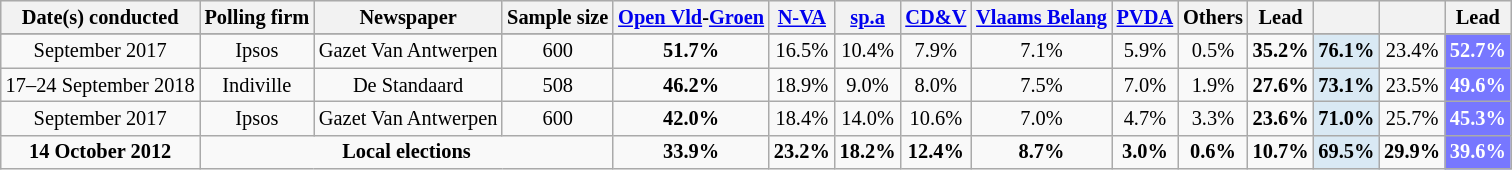<table class="wikitable sortable" style="text-align:center; font-size:85%; line-height:16px;">
<tr style="background-color:#E9E9E9">
<th rowspan="1">Date(s) conducted</th>
<th rowspan="1">Polling firm</th>
<th rowspan="1">Newspaper</th>
<th rowspan="1">Sample size</th>
<th><a href='#'><span>Open Vld</span></a>-<a href='#'><span>Groen</span></a></th>
<th><a href='#'><span>N-VA</span></a></th>
<th><a href='#'><span>sp.a</span></a></th>
<th><a href='#'><span>CD&V</span></a></th>
<th><a href='#'><span>Vlaams Belang</span></a></th>
<th><a href='#'><span>PVDA</span></a></th>
<th rowspan="1">Others</th>
<th rowspan="1">Lead</th>
<th></th>
<th></th>
<th rowspan="1">Lead</th>
</tr>
<tr style="background:#EFEFEF; font-weight:bold;">
</tr>
<tr>
<td>September 2017</td>
<td>Ipsos</td>
<td>Gazet Van Antwerpen </td>
<td>600</td>
<td><strong>51.7%</strong></td>
<td>16.5%</td>
<td>10.4%</td>
<td>7.9%</td>
<td>7.1%</td>
<td>5.9%</td>
<td>0.5%</td>
<td><strong>35.2%</strong></td>
<td style="background:#D9E9F4"><strong>76.1%</strong></td>
<td>23.4%</td>
<td style="background:#7777FF;color:white;"><strong>52.7%</strong></td>
</tr>
<tr>
<td>17–24 September 2018</td>
<td>Indiville</td>
<td>De Standaard </td>
<td>508</td>
<td><strong>46.2%</strong></td>
<td>18.9%</td>
<td>9.0%</td>
<td>8.0%</td>
<td>7.5%</td>
<td>7.0%</td>
<td>1.9%</td>
<td><strong>27.6%</strong></td>
<td style="background:#D9E9F4"><strong>73.1%</strong></td>
<td>23.5%</td>
<td style="background:#7777FF;color:white;"><strong>49.6%</strong></td>
</tr>
<tr>
<td>September 2017</td>
<td>Ipsos</td>
<td>Gazet Van Antwerpen </td>
<td>600</td>
<td><strong>42.0%</strong></td>
<td>18.4%</td>
<td>14.0%</td>
<td>10.6%</td>
<td>7.0%</td>
<td>4.7%</td>
<td>3.3%</td>
<td><strong>23.6%</strong></td>
<td style="background:#D9E9F4"><strong>71.0%</strong></td>
<td>25.7%</td>
<td style="background:#7777FF;color:white;"><strong>45.3%</strong></td>
</tr>
<tr>
<td><strong>14 October 2012</strong></td>
<td colspan="3"><strong>Local elections</strong></td>
<td><strong>33.9%</strong></td>
<td><strong>23.2%</strong></td>
<td><strong>18.2%</strong></td>
<td><strong>12.4%</strong></td>
<td><strong>8.7%</strong></td>
<td><strong>3.0%</strong></td>
<td><strong>0.6%  </strong></td>
<td><strong>10.7%</strong></td>
<td style="background:#D9E9F4"><strong>69.5%</strong></td>
<td><strong>29.9%</strong></td>
<td style="background:#7777FF;color:white;"><strong>39.6%</strong></td>
</tr>
</table>
